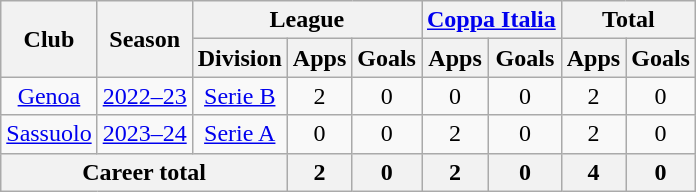<table class="wikitable" style="text-align:center">
<tr>
<th rowspan="2">Club</th>
<th rowspan="2">Season</th>
<th colspan="3">League</th>
<th colspan="2"><a href='#'>Coppa Italia</a></th>
<th colspan="2">Total</th>
</tr>
<tr>
<th>Division</th>
<th>Apps</th>
<th>Goals</th>
<th>Apps</th>
<th>Goals</th>
<th>Apps</th>
<th>Goals</th>
</tr>
<tr>
<td><a href='#'>Genoa</a></td>
<td><a href='#'>2022–23</a></td>
<td><a href='#'>Serie B</a></td>
<td>2</td>
<td>0</td>
<td>0</td>
<td>0</td>
<td>2</td>
<td>0</td>
</tr>
<tr>
<td><a href='#'>Sassuolo</a></td>
<td><a href='#'>2023–24</a></td>
<td><a href='#'>Serie A</a></td>
<td>0</td>
<td>0</td>
<td>2</td>
<td>0</td>
<td>2</td>
<td>0</td>
</tr>
<tr>
<th colspan="3">Career total</th>
<th>2</th>
<th>0</th>
<th>2</th>
<th>0</th>
<th>4</th>
<th>0</th>
</tr>
</table>
